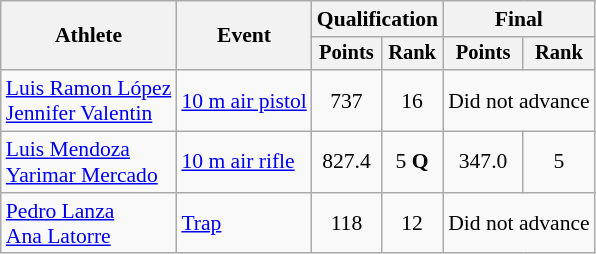<table class=wikitable style=font-size:90%;text-align:center>
<tr>
<th rowspan=2>Athlete</th>
<th rowspan=2>Event</th>
<th colspan=2>Qualification</th>
<th colspan=2>Final</th>
</tr>
<tr style=font-size:95%>
<th>Points</th>
<th>Rank</th>
<th>Points</th>
<th>Rank</th>
</tr>
<tr>
<td align=left><a href='#'>Luis Ramon López</a><br><a href='#'>Jennifer Valentin</a></td>
<td align=left><a href='#'>10 m air pistol</a></td>
<td>737</td>
<td>16</td>
<td colspan=2>Did not advance</td>
</tr>
<tr>
<td align=left><a href='#'>Luis Mendoza</a><br><a href='#'>Yarimar Mercado</a></td>
<td align=left><a href='#'>10 m air rifle</a></td>
<td>827.4</td>
<td>5 <strong>Q</strong></td>
<td>347.0</td>
<td>5</td>
</tr>
<tr>
<td align=left><a href='#'>Pedro Lanza</a><br><a href='#'>Ana Latorre</a></td>
<td align=left><a href='#'>Trap</a></td>
<td>118</td>
<td>12</td>
<td colspan=2>Did not advance</td>
</tr>
</table>
